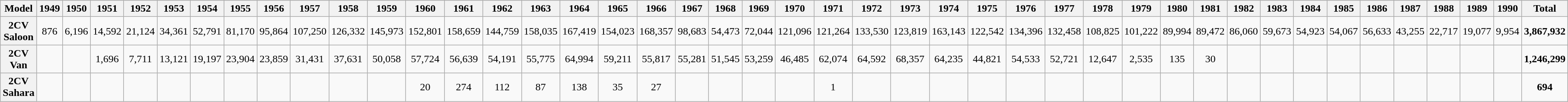<table class="wikitable">
<tr style="text-align:center; background:#e2e2e2;">
<th scope="col">Model</th>
<th scope="col">1949</th>
<th scope="col">1950</th>
<th scope="col">1951</th>
<th scope="col">1952</th>
<th scope="col">1953</th>
<th scope="col">1954</th>
<th scope="col">1955</th>
<th scope="col">1956</th>
<th scope="col">1957</th>
<th scope="col">1958</th>
<th scope="col">1959</th>
<th scope="col">1960</th>
<th scope="col">1961</th>
<th scope="col">1962</th>
<th scope="col">1963</th>
<th scope="col">1964</th>
<th scope="col">1965</th>
<th scope="col">1966</th>
<th scope="col">1967</th>
<th scope="col">1968</th>
<th scope="col">1969</th>
<th scope="col">1970</th>
<th scope="col">1971</th>
<th scope="col">1972</th>
<th scope="col">1973</th>
<th scope="col">1974</th>
<th scope="col">1975</th>
<th scope="col">1976</th>
<th scope="col">1977</th>
<th scope="col">1978</th>
<th scope="col">1979</th>
<th scope="col">1980</th>
<th scope="col">1981</th>
<th scope="col">1982</th>
<th scope="col">1983</th>
<th scope="col">1984</th>
<th scope="col">1985</th>
<th scope="col">1986</th>
<th scope="col">1987</th>
<th scope="col">1988</th>
<th scope="col">1989</th>
<th scope="col">1990</th>
<th scope="col">Total</th>
</tr>
<tr>
<th scope="row">2CV Saloon</th>
<td style="text-align:center;">876</td>
<td style="text-align:center;">6,196</td>
<td style="text-align:center;">14,592</td>
<td style="text-align:center;">21,124</td>
<td style="text-align:center;">34,361</td>
<td style="text-align:center;">52,791</td>
<td style="text-align:center;">81,170</td>
<td style="text-align:center;">95,864</td>
<td style="text-align:center;">107,250</td>
<td style="text-align:center;">126,332</td>
<td style="text-align:center;">145,973</td>
<td style="text-align:center;">152,801</td>
<td style="text-align:center;">158,659</td>
<td style="text-align:center;">144,759</td>
<td style="text-align:center;">158,035</td>
<td style="text-align:center;">167,419</td>
<td style="text-align:center;">154,023</td>
<td style="text-align:center;">168,357</td>
<td style="text-align:center;">98,683</td>
<td style="text-align:center;">54,473</td>
<td style="text-align:center;">72,044</td>
<td style="text-align:center;">121,096</td>
<td style="text-align:center;">121,264</td>
<td style="text-align:center;">133,530</td>
<td style="text-align:center;">123,819</td>
<td style="text-align:center;">163,143</td>
<td style="text-align:center;">122,542</td>
<td style="text-align:center;">134,396</td>
<td style="text-align:center;">132,458</td>
<td style="text-align:center;">108,825</td>
<td style="text-align:center;">101,222</td>
<td style="text-align:center;">89,994</td>
<td style="text-align:center;">89,472</td>
<td style="text-align:center;">86,060</td>
<td style="text-align:center;">59,673</td>
<td style="text-align:center;">54,923</td>
<td style="text-align:center;">54,067</td>
<td style="text-align:center;">56,633</td>
<td style="text-align:center;">43,255</td>
<td style="text-align:center;">22,717</td>
<td style="text-align:center;">19,077</td>
<td style="text-align:center;">9,954</td>
<td style="text-align:center;"><strong>3,867,932</strong></td>
</tr>
<tr>
<th scope="row">2CV Van</th>
<td></td>
<td></td>
<td style="text-align:center;">1,696</td>
<td style="text-align:center;">7,711</td>
<td style="text-align:center;">13,121</td>
<td style="text-align:center;">19,197</td>
<td style="text-align:center;">23,904</td>
<td style="text-align:center;">23,859</td>
<td style="text-align:center;">31,431</td>
<td style="text-align:center;">37,631</td>
<td style="text-align:center;">50,058</td>
<td style="text-align:center;">57,724</td>
<td style="text-align:center;">56,639</td>
<td style="text-align:center;">54,191</td>
<td style="text-align:center;">55,775</td>
<td style="text-align:center;">64,994</td>
<td style="text-align:center;">59,211</td>
<td style="text-align:center;">55,817</td>
<td style="text-align:center;">55,281</td>
<td style="text-align:center;">51,545</td>
<td style="text-align:center;">53,259</td>
<td style="text-align:center;">46,485</td>
<td style="text-align:center;">62,074</td>
<td style="text-align:center;">64,592</td>
<td style="text-align:center;">68,357</td>
<td style="text-align:center;">64,235</td>
<td style="text-align:center;">44,821</td>
<td style="text-align:center;">54,533</td>
<td style="text-align:center;">52,721</td>
<td style="text-align:center;">12,647</td>
<td style="text-align:center;">2,535</td>
<td style="text-align:center;">135</td>
<td style="text-align:center;">30</td>
<td></td>
<td></td>
<td></td>
<td></td>
<td></td>
<td></td>
<td></td>
<td></td>
<td></td>
<td style="text-align:center;"><strong>1,246,299</strong></td>
</tr>
<tr>
<th scope="row">2CV Sahara</th>
<td></td>
<td></td>
<td></td>
<td></td>
<td></td>
<td></td>
<td></td>
<td></td>
<td></td>
<td></td>
<td></td>
<td style="text-align:center;">20</td>
<td style="text-align:center;">274</td>
<td style="text-align:center;">112</td>
<td style="text-align:center;">87</td>
<td style="text-align:center;">138</td>
<td style="text-align:center;">35</td>
<td style="text-align:center;">27</td>
<td></td>
<td></td>
<td></td>
<td></td>
<td style="text-align:center;">1</td>
<td></td>
<td></td>
<td></td>
<td></td>
<td></td>
<td></td>
<td></td>
<td></td>
<td></td>
<td></td>
<td></td>
<td></td>
<td></td>
<td></td>
<td></td>
<td></td>
<td></td>
<td></td>
<td></td>
<td style="text-align:center;"><strong>694</strong></td>
</tr>
</table>
